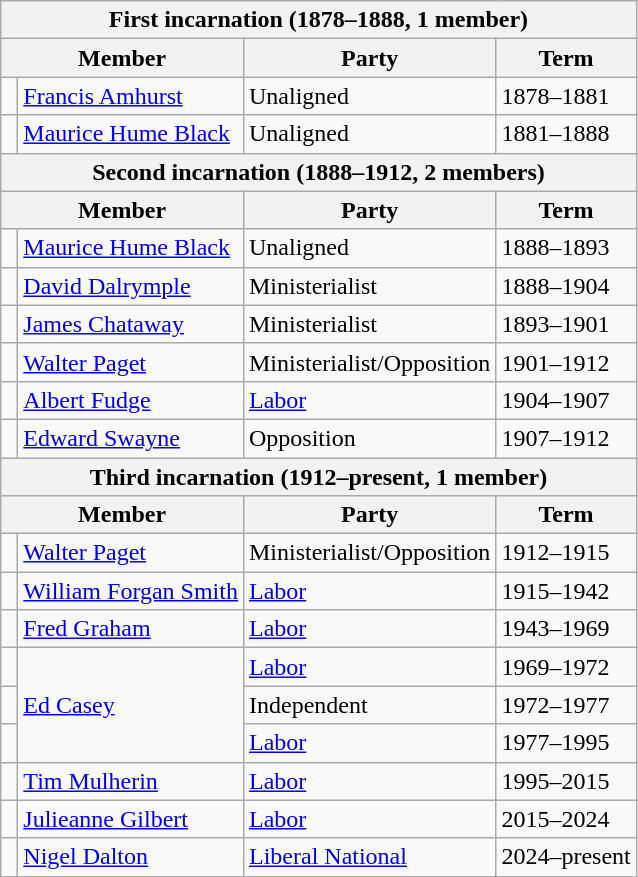<table class="wikitable">
<tr>
<th colspan="4">First incarnation (1878–1888, 1 member)</th>
</tr>
<tr>
<th colspan="2">Member</th>
<th>Party</th>
<th>Term</th>
</tr>
<tr>
<td> </td>
<td><a href='#'>Francis Amhurst</a></td>
<td>Unaligned</td>
<td>1878–1881</td>
</tr>
<tr>
<td> </td>
<td><a href='#'>Maurice Hume Black</a></td>
<td>Unaligned</td>
<td>1881–1888</td>
</tr>
<tr>
<th colspan="4">Second incarnation (1888–1912, 2 members)</th>
</tr>
<tr>
<th colspan="2">Member</th>
<th>Party</th>
<th>Term</th>
</tr>
<tr>
<td> </td>
<td><a href='#'>Maurice Hume Black</a></td>
<td>Unaligned</td>
<td>1888–1893</td>
</tr>
<tr>
<td> </td>
<td><a href='#'>David Dalrymple</a></td>
<td>Ministerialist</td>
<td>1888–1904</td>
</tr>
<tr>
<td> </td>
<td><a href='#'>James Chataway</a></td>
<td>Ministerialist</td>
<td>1893–1901</td>
</tr>
<tr>
<td> </td>
<td><a href='#'>Walter Paget</a></td>
<td>Ministerialist/Opposition</td>
<td>1901–1912</td>
</tr>
<tr>
<td> </td>
<td><a href='#'>Albert Fudge</a></td>
<td><a href='#'>Labor</a></td>
<td>1904–1907</td>
</tr>
<tr>
<td> </td>
<td><a href='#'>Edward Swayne</a></td>
<td>Opposition</td>
<td>1907–1912</td>
</tr>
<tr>
<th colspan="4">Third incarnation (1912–present, 1 member)</th>
</tr>
<tr>
<th colspan="2">Member</th>
<th>Party</th>
<th>Term</th>
</tr>
<tr>
<td> </td>
<td><a href='#'>Walter Paget</a></td>
<td>Ministerialist/Opposition</td>
<td>1912–1915</td>
</tr>
<tr>
<td> </td>
<td><a href='#'>William Forgan Smith</a></td>
<td><a href='#'>Labor</a></td>
<td>1915–1942</td>
</tr>
<tr>
<td> </td>
<td><a href='#'>Fred Graham</a></td>
<td><a href='#'>Labor</a></td>
<td>1943–1969</td>
</tr>
<tr>
<td> </td>
<td rowspan="3"><a href='#'>Ed Casey</a></td>
<td><a href='#'>Labor</a></td>
<td>1969–1972</td>
</tr>
<tr>
<td> </td>
<td>Independent</td>
<td>1972–1977</td>
</tr>
<tr>
<td> </td>
<td><a href='#'>Labor</a></td>
<td>1977–1995</td>
</tr>
<tr>
<td> </td>
<td><a href='#'>Tim Mulherin</a></td>
<td><a href='#'>Labor</a></td>
<td>1995–2015</td>
</tr>
<tr>
<td> </td>
<td><a href='#'>Julieanne Gilbert</a></td>
<td><a href='#'>Labor</a></td>
<td>2015–2024</td>
</tr>
<tr>
<td> </td>
<td><a href='#'>Nigel Dalton</a></td>
<td><a href='#'>Liberal National</a></td>
<td>2024–present</td>
</tr>
</table>
